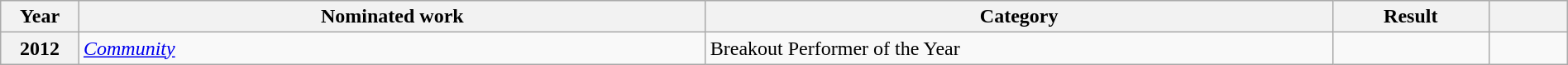<table class="wikitable plainrowheaders" style="width:100%;">
<tr>
<th scope="col" style="width:5%;">Year</th>
<th scope="col" style="width:40%;">Nominated work</th>
<th scope="col" style="width:40%;">Category</th>
<th scope="col" style="width:10%;">Result</th>
<th scope="col" style="width:5%;"></th>
</tr>
<tr>
<th scope="row" style="text-align:center;">2012</th>
<td><em><a href='#'>Community</a></em></td>
<td>Breakout Performer of the Year</td>
<td></td>
<td style="text-align:center;"></td>
</tr>
</table>
